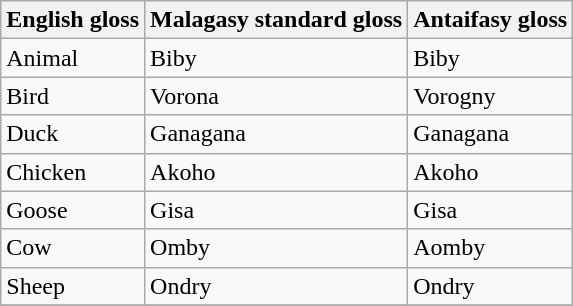<table class="wikitable sortable">
<tr>
<th>English gloss</th>
<th>Malagasy standard gloss</th>
<th>Antaifasy gloss</th>
</tr>
<tr>
<td>Animal</td>
<td>Biby</td>
<td>Biby</td>
</tr>
<tr>
<td>Bird</td>
<td>Vorona</td>
<td>Vorogny</td>
</tr>
<tr>
<td>Duck</td>
<td>Ganagana</td>
<td>Ganagana</td>
</tr>
<tr>
<td>Chicken</td>
<td>Akoho</td>
<td>Akoho</td>
</tr>
<tr>
<td>Goose</td>
<td>Gisa</td>
<td>Gisa</td>
</tr>
<tr>
<td>Cow</td>
<td>Omby</td>
<td>Aomby</td>
</tr>
<tr>
<td>Sheep</td>
<td>Ondry</td>
<td>Ondry</td>
</tr>
<tr>
</tr>
</table>
